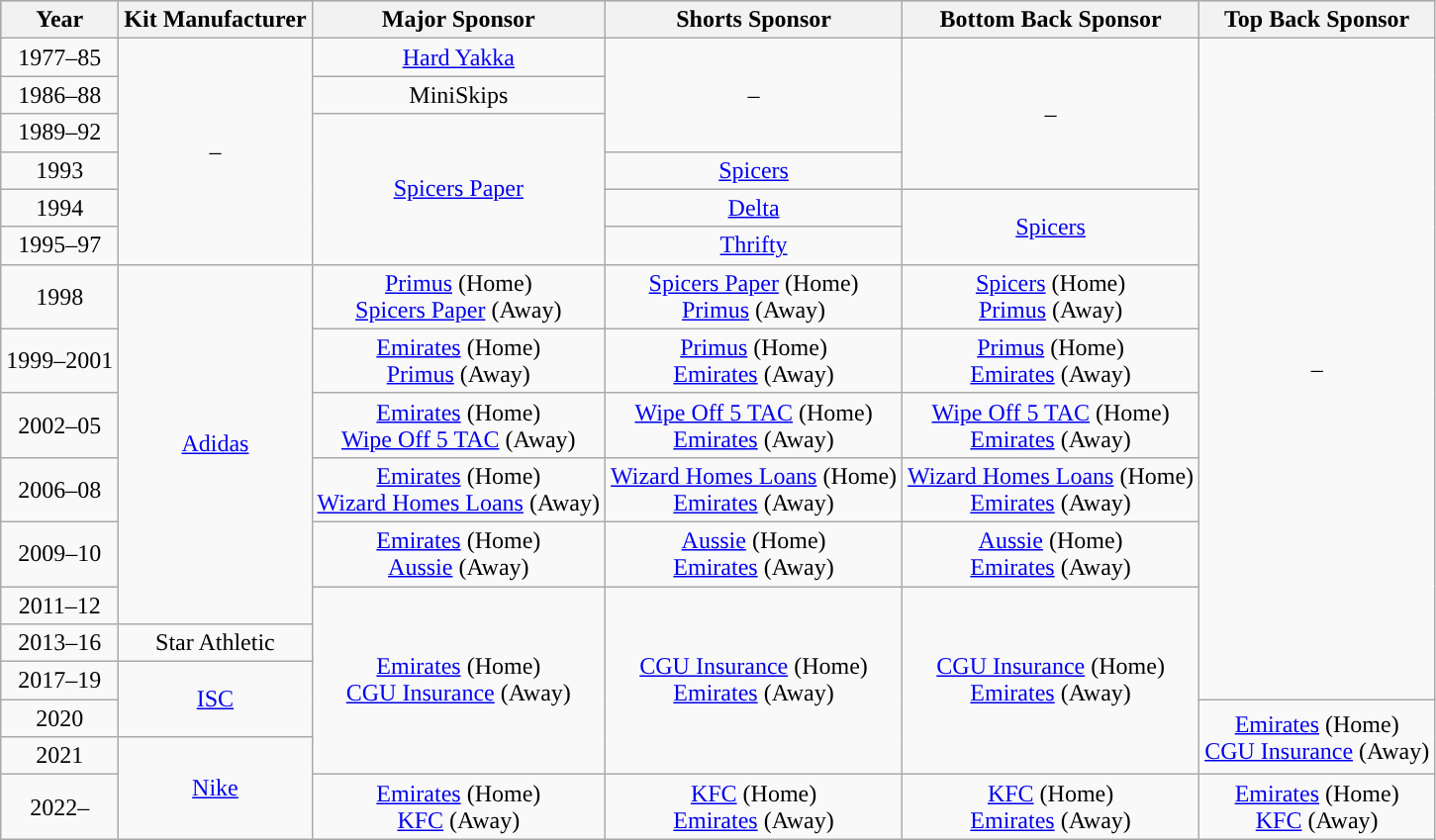<table class="wikitable sortable" style="text-align:center">
<tr style="background:#bdb76b;">
<th>Year</th>
<th>Kit Manufacturer</th>
<th>Major Sponsor</th>
<th>Shorts Sponsor</th>
<th>Bottom Back Sponsor</th>
<th>Top Back Sponsor</th>
</tr>
<tr>
<td>1977–85</td>
<td rowspan="6">–</td>
<td><a href='#'>Hard Yakka</a></td>
<td rowspan="3">–</td>
<td rowspan="4">–</td>
<td rowspan="14">–</td>
</tr>
<tr>
<td>1986–88</td>
<td>MiniSkips</td>
</tr>
<tr>
<td>1989–92</td>
<td rowspan=4><a href='#'>Spicers Paper</a></td>
</tr>
<tr>
<td>1993</td>
<td><a href='#'>Spicers</a></td>
</tr>
<tr>
<td>1994</td>
<td><a href='#'>Delta</a></td>
<td rowspan=2><a href='#'>Spicers</a></td>
</tr>
<tr>
<td>1995–97</td>
<td><a href='#'>Thrifty</a></td>
</tr>
<tr>
<td>1998</td>
<td rowspan=6><a href='#'>Adidas</a></td>
<td><a href='#'>Primus</a> (Home)<br><a href='#'>Spicers Paper</a> (Away)</td>
<td><a href='#'>Spicers Paper</a> (Home)<br><a href='#'>Primus</a> (Away)</td>
<td><a href='#'>Spicers</a> (Home)<br><a href='#'>Primus</a> (Away)</td>
</tr>
<tr>
<td>1999–2001</td>
<td><a href='#'>Emirates</a> (Home)<br><a href='#'>Primus</a> (Away)</td>
<td><a href='#'>Primus</a> (Home)<br><a href='#'>Emirates</a> (Away)</td>
<td><a href='#'>Primus</a> (Home)<br><a href='#'>Emirates</a> (Away)</td>
</tr>
<tr>
<td>2002–05</td>
<td><a href='#'>Emirates</a> (Home)<br><a href='#'>Wipe Off 5 TAC</a> (Away)</td>
<td><a href='#'>Wipe Off 5 TAC</a> (Home)<br><a href='#'>Emirates</a> (Away)</td>
<td><a href='#'>Wipe Off 5 TAC</a> (Home)<br><a href='#'>Emirates</a> (Away)</td>
</tr>
<tr>
<td>2006–08</td>
<td><a href='#'>Emirates</a> (Home)<br><a href='#'>Wizard Homes Loans</a> (Away)</td>
<td><a href='#'>Wizard Homes Loans</a> (Home)<br><a href='#'>Emirates</a> (Away)</td>
<td><a href='#'>Wizard Homes Loans</a> (Home)<br><a href='#'>Emirates</a> (Away)</td>
</tr>
<tr>
<td>2009–10</td>
<td><a href='#'>Emirates</a> (Home)<br><a href='#'>Aussie</a> (Away)</td>
<td><a href='#'>Aussie</a> (Home)<br><a href='#'>Emirates</a> (Away)</td>
<td><a href='#'>Aussie</a> (Home)<br><a href='#'>Emirates</a> (Away)</td>
</tr>
<tr>
<td>2011–12</td>
<td rowspan=5><a href='#'>Emirates</a> (Home)<br><a href='#'>CGU Insurance</a> (Away)</td>
<td rowspan="5"><a href='#'>CGU Insurance</a> (Home)<br><a href='#'>Emirates</a> (Away)</td>
<td rowspan="5"><a href='#'>CGU Insurance</a> (Home)<br><a href='#'>Emirates</a> (Away)</td>
</tr>
<tr>
<td>2013–16</td>
<td>Star Athletic</td>
</tr>
<tr>
<td>2017–19</td>
<td rowspan="2"><a href='#'>ISC</a></td>
</tr>
<tr>
<td>2020</td>
<td rowspan="2"><a href='#'>Emirates</a> (Home)<br><a href='#'>CGU Insurance</a> (Away)</td>
</tr>
<tr>
<td>2021</td>
<td rowspan="2"><a href='#'>Nike</a></td>
</tr>
<tr>
<td>2022–</td>
<td><a href='#'>Emirates</a> (Home)<br><a href='#'>KFC</a> (Away)</td>
<td><a href='#'>KFC</a> (Home)<br><a href='#'>Emirates</a> (Away)</td>
<td><a href='#'>KFC</a> (Home)<br><a href='#'>Emirates</a> (Away)</td>
<td><a href='#'>Emirates</a> (Home)<br><a href='#'>KFC</a> (Away)</td>
</tr>
</table>
